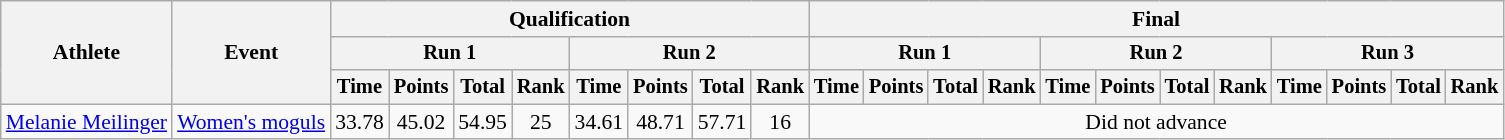<table class="wikitable" style="font-size:90%">
<tr>
<th rowspan=3>Athlete</th>
<th rowspan=3>Event</th>
<th colspan=8>Qualification</th>
<th colspan=12>Final</th>
</tr>
<tr style="font-size:95%">
<th colspan=4>Run 1</th>
<th colspan=4>Run 2</th>
<th colspan=4>Run 1</th>
<th colspan=4>Run 2</th>
<th colspan=4>Run 3</th>
</tr>
<tr style="font-size:95%">
<th>Time</th>
<th>Points</th>
<th>Total</th>
<th>Rank</th>
<th>Time</th>
<th>Points</th>
<th>Total</th>
<th>Rank</th>
<th>Time</th>
<th>Points</th>
<th>Total</th>
<th>Rank</th>
<th>Time</th>
<th>Points</th>
<th>Total</th>
<th>Rank</th>
<th>Time</th>
<th>Points</th>
<th>Total</th>
<th>Rank</th>
</tr>
<tr align=center>
<td align=left><a href='#'>Melanie Meilinger</a></td>
<td align="left"><a href='#'>Women's moguls</a></td>
<td>33.78</td>
<td>45.02</td>
<td>54.95</td>
<td>25</td>
<td>34.61</td>
<td>48.71</td>
<td>57.71</td>
<td>16</td>
<td colspan=12>Did not advance</td>
</tr>
</table>
